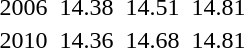<table>
<tr>
<td>2006</td>
<td></td>
<td>14.38</td>
<td></td>
<td>14.51</td>
<td></td>
<td>14.81</td>
</tr>
<tr>
<td>2010<br></td>
<td></td>
<td>14.36</td>
<td></td>
<td>14.68</td>
<td></td>
<td>14.81</td>
</tr>
</table>
